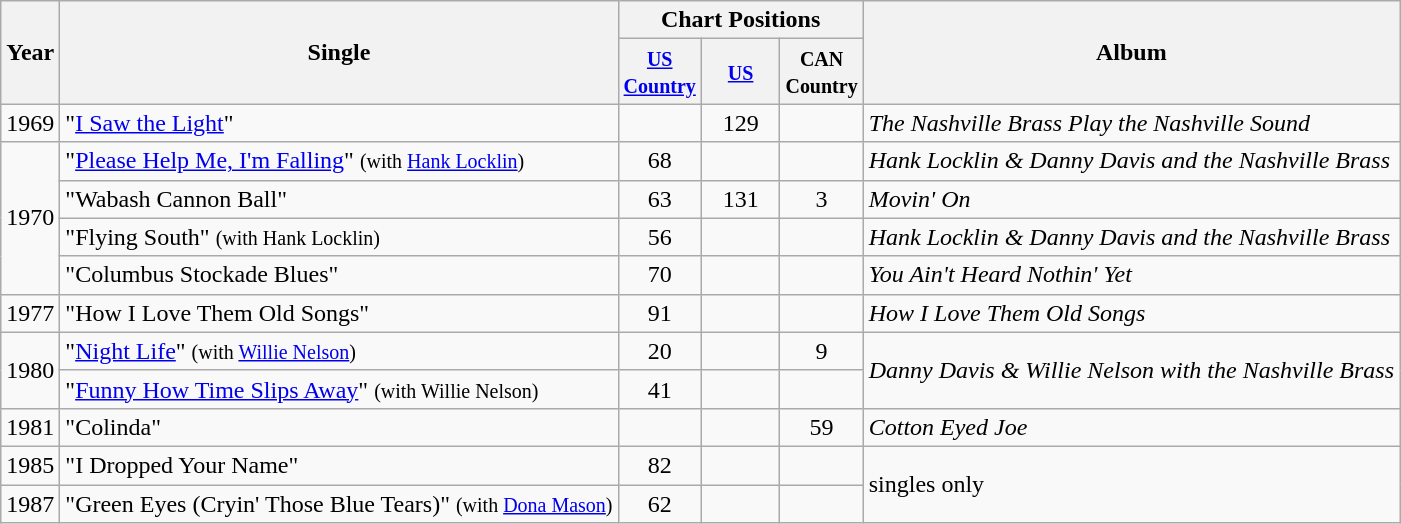<table class="wikitable">
<tr>
<th rowspan="2">Year</th>
<th rowspan="2">Single</th>
<th colspan="3">Chart Positions</th>
<th rowspan="2">Album</th>
</tr>
<tr>
<th width="45"><small><a href='#'>US Country</a></small></th>
<th width="45"><small><a href='#'>US</a></small><br></th>
<th width="45"><small>CAN Country</small></th>
</tr>
<tr>
<td>1969</td>
<td>"<a href='#'>I Saw the Light</a>"</td>
<td align="center"></td>
<td align="center">129</td>
<td align="center"></td>
<td><em>The Nashville Brass Play the Nashville Sound</em></td>
</tr>
<tr>
<td rowspan="4">1970</td>
<td>"<a href='#'>Please Help Me, I'm Falling</a>" <small>(with <a href='#'>Hank Locklin</a>)</small></td>
<td align="center">68</td>
<td align="center"></td>
<td align="center"></td>
<td><em>Hank Locklin & Danny Davis and the Nashville Brass</em></td>
</tr>
<tr>
<td>"Wabash Cannon Ball"</td>
<td align="center">63</td>
<td align="center">131</td>
<td align="center">3</td>
<td><em>Movin' On</em></td>
</tr>
<tr>
<td>"Flying South" <small>(with Hank Locklin)</small></td>
<td align="center">56</td>
<td align="center"></td>
<td align="center"></td>
<td><em>Hank Locklin & Danny Davis and the Nashville Brass</em></td>
</tr>
<tr>
<td>"Columbus Stockade Blues"</td>
<td align="center">70</td>
<td align="center"></td>
<td align="center"></td>
<td><em>You Ain't Heard Nothin' Yet</em></td>
</tr>
<tr>
<td>1977</td>
<td>"How I Love Them Old Songs"</td>
<td align="center">91</td>
<td align="center"></td>
<td align="center"></td>
<td><em>How I Love Them Old Songs</em></td>
</tr>
<tr>
<td rowspan="2">1980</td>
<td>"<a href='#'>Night Life</a>" <small>(with <a href='#'>Willie Nelson</a>)</small></td>
<td align="center">20</td>
<td align="center"></td>
<td align="center">9</td>
<td rowspan="2"><em>Danny Davis & Willie Nelson with the Nashville Brass</em></td>
</tr>
<tr>
<td>"<a href='#'>Funny How Time Slips Away</a>" <small>(with Willie Nelson)</small></td>
<td align="center">41</td>
<td align="center"></td>
<td align="center"></td>
</tr>
<tr>
<td>1981</td>
<td>"Colinda"</td>
<td align="center"></td>
<td align="center"></td>
<td align="center">59</td>
<td><em>Cotton Eyed Joe</em></td>
</tr>
<tr>
<td>1985</td>
<td>"I Dropped Your Name"</td>
<td align="center">82</td>
<td align="center"></td>
<td align="center"></td>
<td rowspan="2">singles only</td>
</tr>
<tr>
<td>1987</td>
<td>"Green Eyes (Cryin' Those Blue Tears)" <small>(with <a href='#'>Dona Mason</a>)</small></td>
<td align="center">62</td>
<td align="center"></td>
<td align="center"></td>
</tr>
</table>
